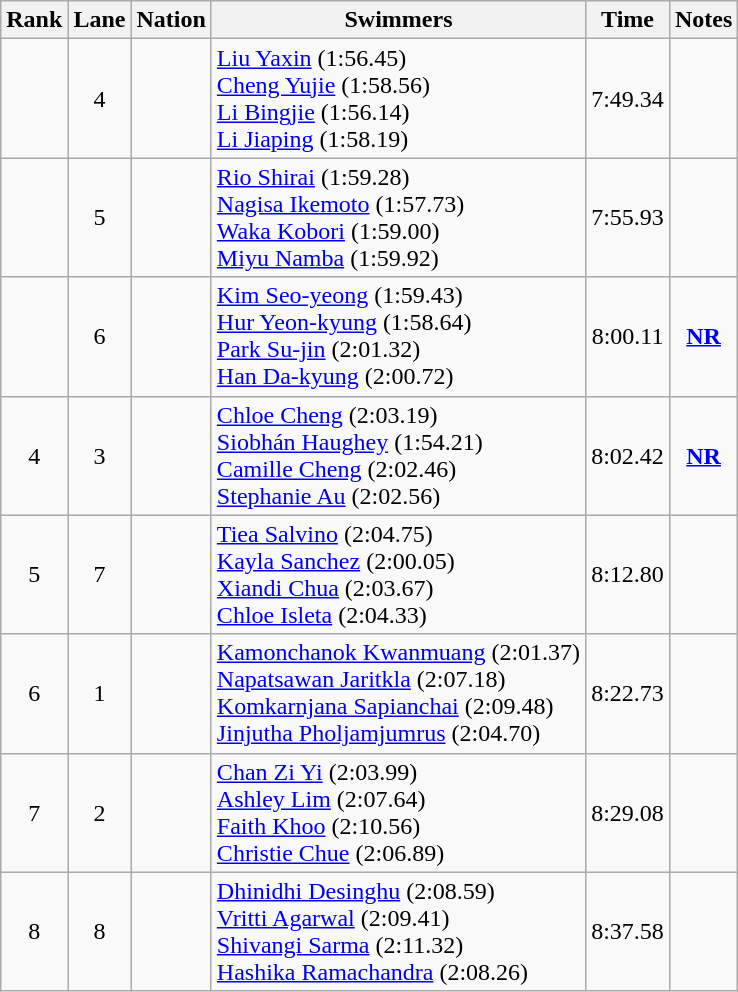<table class="wikitable sortable" style="text-align:center">
<tr>
<th>Rank</th>
<th>Lane</th>
<th>Nation</th>
<th>Swimmers</th>
<th>Time</th>
<th>Notes</th>
</tr>
<tr>
<td></td>
<td>4</td>
<td align=left></td>
<td align=left><a href='#'>Liu Yaxin</a> (1:56.45)<br><a href='#'>Cheng Yujie</a> (1:58.56)<br><a href='#'>Li Bingjie</a> (1:56.14)<br><a href='#'>Li Jiaping</a> (1:58.19)</td>
<td>7:49.34</td>
<td></td>
</tr>
<tr>
<td></td>
<td>5</td>
<td align=left></td>
<td align=left><a href='#'>Rio Shirai</a> (1:59.28)<br><a href='#'>Nagisa Ikemoto</a> (1:57.73)<br><a href='#'>Waka Kobori</a> (1:59.00)<br><a href='#'>Miyu Namba</a> (1:59.92)</td>
<td>7:55.93</td>
<td></td>
</tr>
<tr>
<td></td>
<td>6</td>
<td align=left></td>
<td align=left><a href='#'>Kim Seo-yeong</a> (1:59.43)<br><a href='#'>Hur Yeon-kyung</a> (1:58.64)<br><a href='#'>Park Su-jin</a> (2:01.32)<br><a href='#'>Han Da-kyung</a> (2:00.72)</td>
<td>8:00.11</td>
<td><strong><a href='#'>NR</a></strong></td>
</tr>
<tr>
<td>4</td>
<td>3</td>
<td align=left></td>
<td align=left><a href='#'>Chloe Cheng</a> (2:03.19)<br><a href='#'>Siobhán Haughey</a> (1:54.21)<br><a href='#'>Camille Cheng</a> (2:02.46)<br><a href='#'>Stephanie Au</a> (2:02.56)</td>
<td>8:02.42</td>
<td><strong><a href='#'>NR</a></strong></td>
</tr>
<tr>
<td>5</td>
<td>7</td>
<td align=left></td>
<td align=left><a href='#'>Tiea Salvino</a> (2:04.75)<br><a href='#'>Kayla Sanchez</a> (2:00.05)<br><a href='#'>Xiandi Chua</a> (2:03.67)<br><a href='#'>Chloe Isleta</a> (2:04.33)</td>
<td>8:12.80</td>
<td></td>
</tr>
<tr>
<td>6</td>
<td>1</td>
<td align=left></td>
<td align=left><a href='#'>Kamonchanok Kwanmuang</a> (2:01.37)<br><a href='#'>Napatsawan Jaritkla</a> (2:07.18)<br><a href='#'>Komkarnjana Sapianchai</a> (2:09.48)<br><a href='#'>Jinjutha Pholjamjumrus</a> (2:04.70)</td>
<td>8:22.73</td>
<td></td>
</tr>
<tr>
<td>7</td>
<td>2</td>
<td align=left></td>
<td align=left><a href='#'>Chan Zi Yi</a> (2:03.99)<br><a href='#'>Ashley Lim</a> (2:07.64)<br><a href='#'>Faith Khoo</a> (2:10.56)<br><a href='#'>Christie Chue</a> (2:06.89)</td>
<td>8:29.08</td>
<td></td>
</tr>
<tr>
<td>8</td>
<td>8</td>
<td align=left></td>
<td align=left><a href='#'>Dhinidhi Desinghu</a> (2:08.59)<br><a href='#'>Vritti Agarwal</a> (2:09.41)<br><a href='#'>Shivangi Sarma</a> (2:11.32)<br><a href='#'>Hashika Ramachandra</a> (2:08.26)</td>
<td>8:37.58</td>
<td></td>
</tr>
</table>
